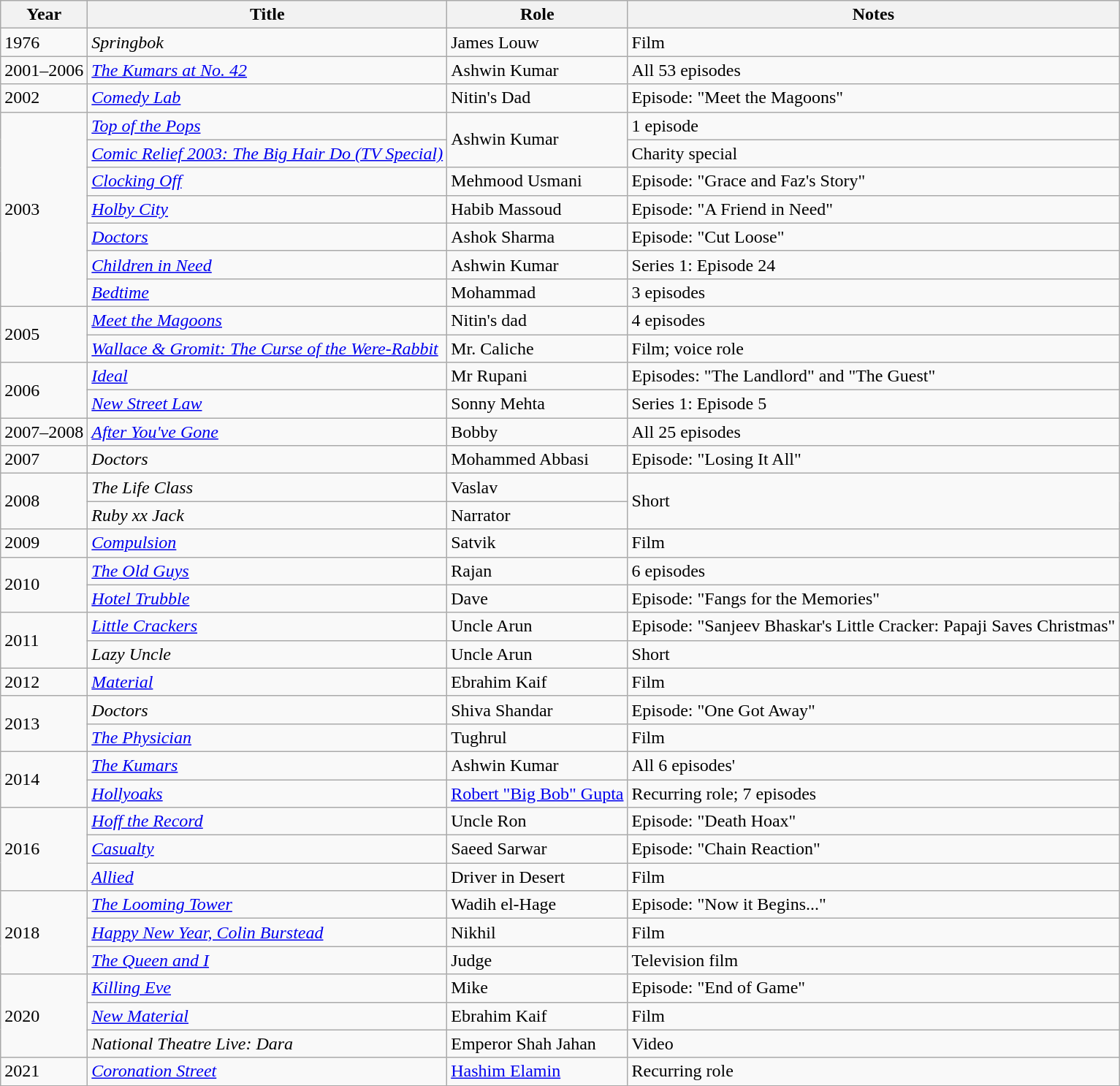<table class="wikitable">
<tr>
<th>Year</th>
<th>Title</th>
<th>Role</th>
<th>Notes</th>
</tr>
<tr>
<td>1976</td>
<td><em>Springbok</em></td>
<td>James Louw</td>
<td>Film</td>
</tr>
<tr>
<td>2001–2006</td>
<td><em><a href='#'>The Kumars at No. 42</a></em></td>
<td>Ashwin Kumar</td>
<td>All 53 episodes</td>
</tr>
<tr>
<td>2002</td>
<td><em><a href='#'>Comedy Lab</a></em></td>
<td>Nitin's Dad</td>
<td>Episode: "Meet the Magoons"</td>
</tr>
<tr>
<td rowspan="7">2003</td>
<td><em><a href='#'>Top of the Pops</a></em></td>
<td rowspan="2">Ashwin Kumar</td>
<td>1 episode</td>
</tr>
<tr>
<td><em><a href='#'>Comic Relief 2003: The Big Hair Do (TV Special)</a></em></td>
<td>Charity special</td>
</tr>
<tr>
<td><em><a href='#'>Clocking Off</a></em></td>
<td>Mehmood Usmani</td>
<td>Episode: "Grace and Faz's Story"</td>
</tr>
<tr>
<td><em><a href='#'>Holby City</a></em></td>
<td>Habib Massoud</td>
<td>Episode: "A Friend in Need"</td>
</tr>
<tr>
<td><em><a href='#'>Doctors</a></em></td>
<td>Ashok Sharma</td>
<td>Episode: "Cut Loose"</td>
</tr>
<tr>
<td><em><a href='#'>Children in Need</a></em></td>
<td>Ashwin Kumar</td>
<td>Series 1: Episode 24</td>
</tr>
<tr>
<td><em><a href='#'>Bedtime</a></em></td>
<td>Mohammad</td>
<td>3 episodes</td>
</tr>
<tr>
<td rowspan="2">2005</td>
<td><em><a href='#'>Meet the Magoons</a></em></td>
<td>Nitin's dad</td>
<td>4 episodes</td>
</tr>
<tr>
<td><em><a href='#'>Wallace & Gromit: The Curse of the Were-Rabbit</a></em></td>
<td>Mr. Caliche</td>
<td>Film; voice role</td>
</tr>
<tr>
<td rowspan="2">2006</td>
<td><em><a href='#'>Ideal</a></em></td>
<td>Mr Rupani</td>
<td>Episodes: "The Landlord" and "The Guest"</td>
</tr>
<tr>
<td><em><a href='#'>New Street Law</a></em></td>
<td>Sonny Mehta</td>
<td>Series 1: Episode 5</td>
</tr>
<tr>
<td>2007–2008</td>
<td><em><a href='#'>After You've Gone</a></em></td>
<td>Bobby</td>
<td>All 25 episodes</td>
</tr>
<tr>
<td>2007</td>
<td><em>Doctors</em></td>
<td>Mohammed Abbasi</td>
<td>Episode: "Losing It All"</td>
</tr>
<tr>
<td rowspan="2">2008</td>
<td><em>The Life Class</em></td>
<td>Vaslav</td>
<td rowspan="2">Short</td>
</tr>
<tr>
<td><em>Ruby xx Jack</em></td>
<td>Narrator</td>
</tr>
<tr>
<td>2009</td>
<td><em><a href='#'>Compulsion</a></em></td>
<td>Satvik</td>
<td>Film</td>
</tr>
<tr>
<td rowspan="2">2010</td>
<td><em><a href='#'>The Old Guys</a></em></td>
<td>Rajan</td>
<td>6 episodes</td>
</tr>
<tr>
<td><em><a href='#'>Hotel Trubble</a></em></td>
<td>Dave</td>
<td>Episode: "Fangs for the Memories"</td>
</tr>
<tr>
<td rowspan="2">2011</td>
<td><em><a href='#'>Little Crackers</a></em></td>
<td>Uncle Arun</td>
<td>Episode: "Sanjeev Bhaskar's Little Cracker: Papaji Saves Christmas"</td>
</tr>
<tr>
<td><em>Lazy Uncle</em></td>
<td>Uncle Arun</td>
<td>Short</td>
</tr>
<tr>
<td>2012</td>
<td><em><a href='#'>Material</a></em></td>
<td>Ebrahim Kaif</td>
<td>Film</td>
</tr>
<tr>
<td rowspan="2">2013</td>
<td><em>Doctors</em></td>
<td>Shiva Shandar</td>
<td>Episode: "One Got Away"</td>
</tr>
<tr>
<td><em><a href='#'>The Physician</a></em></td>
<td>Tughrul</td>
<td>Film</td>
</tr>
<tr>
<td rowspan="2">2014</td>
<td><em><a href='#'>The Kumars</a></em></td>
<td>Ashwin Kumar</td>
<td>All 6 episodes'</td>
</tr>
<tr>
<td><em><a href='#'>Hollyoaks</a></em></td>
<td><a href='#'>Robert "Big Bob" Gupta</a></td>
<td>Recurring role; 7 episodes</td>
</tr>
<tr>
<td rowspan="3">2016</td>
<td><em><a href='#'>Hoff the Record</a></em></td>
<td>Uncle Ron</td>
<td>Episode: "Death Hoax"</td>
</tr>
<tr>
<td><em><a href='#'>Casualty</a></em></td>
<td>Saeed Sarwar</td>
<td>Episode: "Chain Reaction"</td>
</tr>
<tr>
<td><em><a href='#'>Allied</a></em></td>
<td>Driver in Desert</td>
<td>Film</td>
</tr>
<tr>
<td rowspan="3">2018</td>
<td><em><a href='#'>The Looming Tower</a></em></td>
<td>Wadih el-Hage</td>
<td>Episode: "Now it Begins..."</td>
</tr>
<tr>
<td><em><a href='#'>Happy New Year, Colin Burstead</a></em></td>
<td>Nikhil</td>
<td>Film</td>
</tr>
<tr>
<td><em><a href='#'>The Queen and I</a></em></td>
<td>Judge</td>
<td>Television film</td>
</tr>
<tr>
<td rowspan="3">2020</td>
<td><em><a href='#'>Killing Eve</a></em></td>
<td>Mike</td>
<td>Episode: "End of Game"</td>
</tr>
<tr>
<td><em><a href='#'>New Material</a></em></td>
<td>Ebrahim Kaif</td>
<td>Film</td>
</tr>
<tr>
<td><em>National Theatre Live: Dara</em></td>
<td>Emperor Shah Jahan</td>
<td>Video</td>
</tr>
<tr>
<td>2021</td>
<td><em><a href='#'>Coronation Street</a></em></td>
<td><a href='#'>Hashim Elamin</a></td>
<td>Recurring role</td>
</tr>
<tr>
</tr>
</table>
